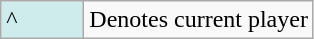<table class="wikitable">
<tr>
<td style="background-color:#CFECEC; width:3em">^</td>
<td>Denotes current player</td>
</tr>
</table>
